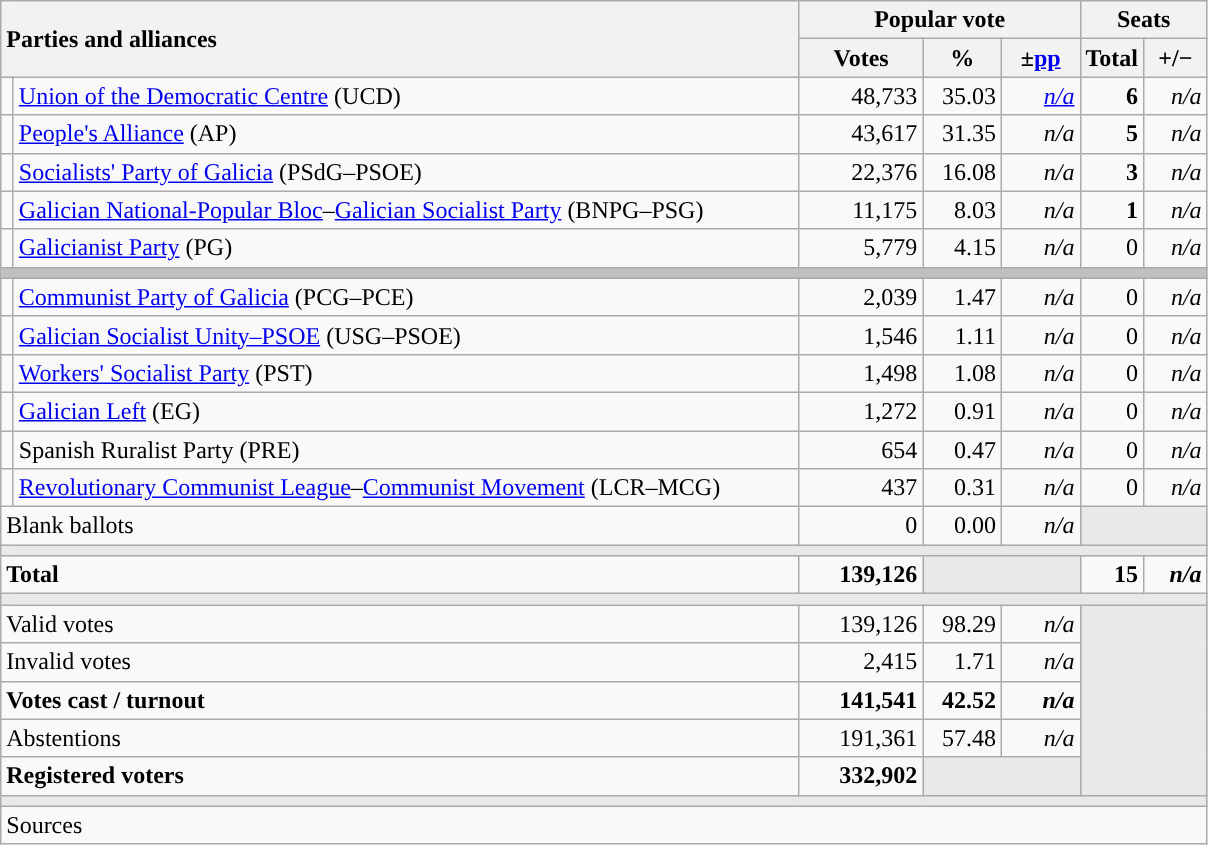<table class="wikitable" style="text-align:right;">
<tr>
<th style="text-align:left;" rowspan="2" colspan="2" width="525">Parties and alliances</th>
<th colspan="3">Popular vote</th>
<th colspan="2">Seats</th>
</tr>
<tr>
<th width="75">Votes</th>
<th width="45">%</th>
<th width="45">±<a href='#'>pp</a></th>
<th width="35">Total</th>
<th width="35">+/−</th>
</tr>
<tr>
<td width="1" style="color:inherit;background:"></td>
<td align="left"><a href='#'>Union of the Democratic Centre</a> (UCD)</td>
<td>48,733</td>
<td>35.03</td>
<td><em><a href='#'>n/a</a></em></td>
<td><strong>6</strong></td>
<td><em>n/a</em></td>
</tr>
<tr>
<td style="color:inherit;background:"></td>
<td align="left"><a href='#'>People's Alliance</a> (AP)</td>
<td>43,617</td>
<td>31.35</td>
<td><em>n/a</em></td>
<td><strong>5</strong></td>
<td><em>n/a</em></td>
</tr>
<tr>
<td style="color:inherit;background:"></td>
<td align="left"><a href='#'>Socialists' Party of Galicia</a> (PSdG–PSOE)</td>
<td>22,376</td>
<td>16.08</td>
<td><em>n/a</em></td>
<td><strong>3</strong></td>
<td><em>n/a</em></td>
</tr>
<tr>
<td style="color:inherit;background:"></td>
<td align="left"><a href='#'>Galician National-Popular Bloc</a>–<a href='#'>Galician Socialist Party</a> (BNPG–PSG)</td>
<td>11,175</td>
<td>8.03</td>
<td><em>n/a</em></td>
<td><strong>1</strong></td>
<td><em>n/a</em></td>
</tr>
<tr>
<td style="color:inherit;background:"></td>
<td align="left"><a href='#'>Galicianist Party</a> (PG)</td>
<td>5,779</td>
<td>4.15</td>
<td><em>n/a</em></td>
<td>0</td>
<td><em>n/a</em></td>
</tr>
<tr>
<td colspan="7" bgcolor="#C0C0C0"></td>
</tr>
<tr>
<td style="color:inherit;background:"></td>
<td align="left"><a href='#'>Communist Party of Galicia</a> (PCG–PCE)</td>
<td>2,039</td>
<td>1.47</td>
<td><em>n/a</em></td>
<td>0</td>
<td><em>n/a</em></td>
</tr>
<tr>
<td style="color:inherit;background:"></td>
<td align="left"><a href='#'>Galician Socialist Unity–PSOE</a> (USG–PSOE)</td>
<td>1,546</td>
<td>1.11</td>
<td><em>n/a</em></td>
<td>0</td>
<td><em>n/a</em></td>
</tr>
<tr>
<td style="color:inherit;background:"></td>
<td align="left"><a href='#'>Workers' Socialist Party</a> (PST)</td>
<td>1,498</td>
<td>1.08</td>
<td><em>n/a</em></td>
<td>0</td>
<td><em>n/a</em></td>
</tr>
<tr>
<td style="color:inherit;background:"></td>
<td align="left"><a href='#'>Galician Left</a> (EG)</td>
<td>1,272</td>
<td>0.91</td>
<td><em>n/a</em></td>
<td>0</td>
<td><em>n/a</em></td>
</tr>
<tr>
<td style="color:inherit;background:"></td>
<td align="left">Spanish Ruralist Party (PRE)</td>
<td>654</td>
<td>0.47</td>
<td><em>n/a</em></td>
<td>0</td>
<td><em>n/a</em></td>
</tr>
<tr>
<td style="color:inherit;background:"></td>
<td align="left"><a href='#'>Revolutionary Communist League</a>–<a href='#'>Communist Movement</a> (LCR–MCG)</td>
<td>437</td>
<td>0.31</td>
<td><em>n/a</em></td>
<td>0</td>
<td><em>n/a</em></td>
</tr>
<tr>
<td align="left" colspan="2">Blank ballots</td>
<td>0</td>
<td>0.00</td>
<td><em>n/a</em></td>
<td bgcolor="#E9E9E9" colspan="2"></td>
</tr>
<tr>
<td colspan="7" bgcolor="#E9E9E9"></td>
</tr>
<tr style="font-weight:bold;">
<td align="left" colspan="2">Total</td>
<td>139,126</td>
<td bgcolor="#E9E9E9" colspan="2"></td>
<td>15</td>
<td><em>n/a</em></td>
</tr>
<tr>
<td colspan="7" bgcolor="#E9E9E9"></td>
</tr>
<tr>
<td align="left" colspan="2">Valid votes</td>
<td>139,126</td>
<td>98.29</td>
<td><em>n/a</em></td>
<td bgcolor="#E9E9E9" colspan="2" rowspan="5"></td>
</tr>
<tr>
<td align="left" colspan="2">Invalid votes</td>
<td>2,415</td>
<td>1.71</td>
<td><em>n/a</em></td>
</tr>
<tr style="font-weight:bold;">
<td align="left" colspan="2">Votes cast / turnout</td>
<td>141,541</td>
<td>42.52</td>
<td><em>n/a</em></td>
</tr>
<tr>
<td align="left" colspan="2">Abstentions</td>
<td>191,361</td>
<td>57.48</td>
<td><em>n/a</em></td>
</tr>
<tr style="font-weight:bold;">
<td align="left" colspan="2">Registered voters</td>
<td>332,902</td>
<td bgcolor="#E9E9E9" colspan="2"></td>
</tr>
<tr>
<td colspan="7" bgcolor="#E9E9E9"></td>
</tr>
<tr>
<td align="left" colspan="7">Sources</td>
</tr>
</table>
